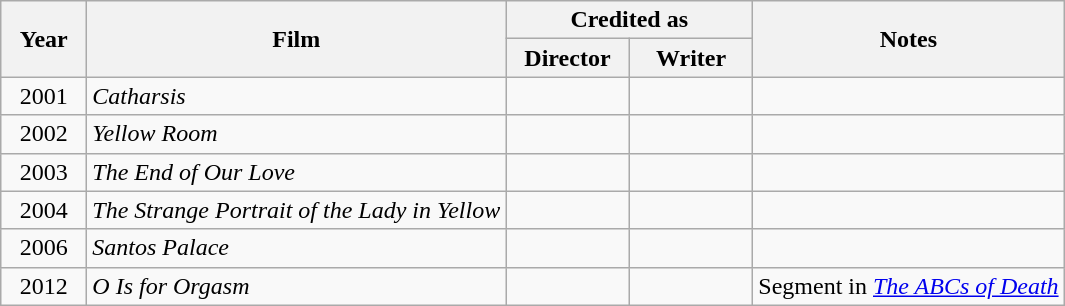<table class="wikitable" style="text-align:center;font-size:100%;">
<tr>
<th rowspan="2" style="width:50px;">Year</th>
<th rowspan="2">Film</th>
<th colspan="2">Credited as</th>
<th rowspan="2"  style="text-align:center;">Notes</th>
</tr>
<tr>
<th width=75>Director</th>
<th width=75>Writer</th>
</tr>
<tr style="text-align:center;">
<td>2001</td>
<td style="text-align:left;"><em>Catharsis</em></td>
<td></td>
<td></td>
<td></td>
</tr>
<tr style="text-align:center;">
<td>2002</td>
<td style="text-align:left;"><em>Yellow Room</em></td>
<td></td>
<td></td>
<td></td>
</tr>
<tr style="text-align:center;">
<td>2003</td>
<td style="text-align:left;"><em>The End of Our Love</em></td>
<td></td>
<td></td>
<td></td>
</tr>
<tr style="text-align:center;">
<td>2004</td>
<td style="text-align:left;"><em>The Strange Portrait of the Lady in Yellow</em></td>
<td></td>
<td></td>
<td></td>
</tr>
<tr style="text-align:center;">
<td>2006</td>
<td style="text-align:left;"><em>Santos Palace</em></td>
<td></td>
<td></td>
<td></td>
</tr>
<tr style="text-align:center;">
<td>2012</td>
<td style="text-align:left;"><em>O Is for Orgasm</em></td>
<td></td>
<td></td>
<td>Segment in <em><a href='#'>The ABCs of Death</a></em></td>
</tr>
</table>
